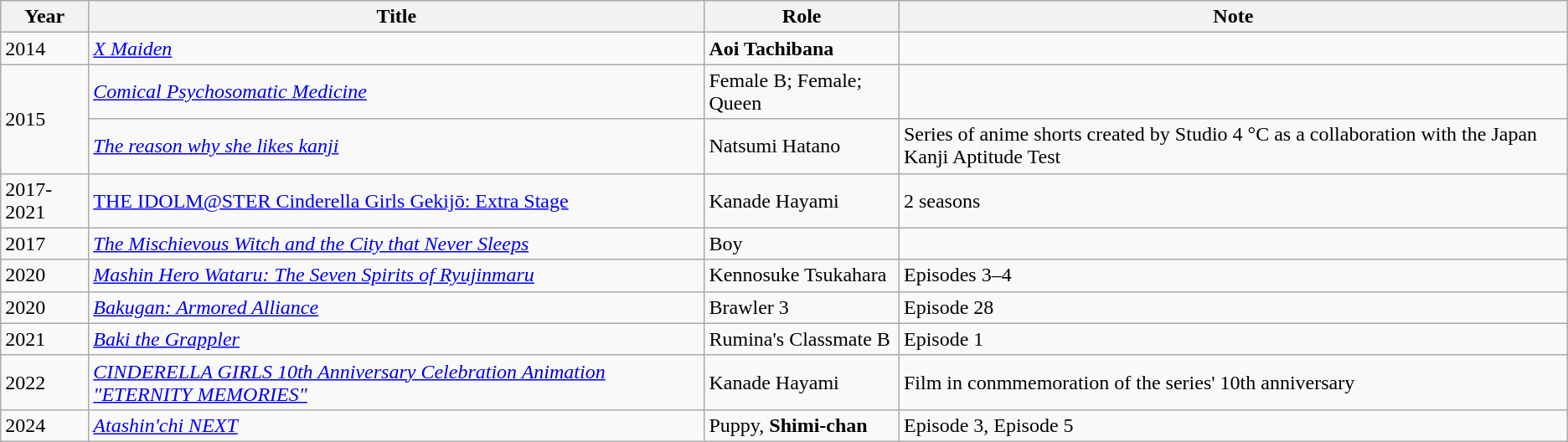<table class="wikitable">
<tr>
<th>Year</th>
<th>Title</th>
<th>Role</th>
<th>Note</th>
</tr>
<tr>
<td>2014</td>
<td><em><a href='#'>X Maiden</a></em></td>
<td><strong>Aoi Tachibana</strong></td>
<td></td>
</tr>
<tr>
<td rowspan="2">2015</td>
<td><em><a href='#'>Comical Psychosomatic Medicine</a></em></td>
<td>Female B; Female; Queen</td>
<td></td>
</tr>
<tr>
<td><em><a href='#'>The reason why she likes kanji</a></em></td>
<td>Natsumi Hatano</td>
<td>Series of anime shorts created by Studio 4 °C as a collaboration with the Japan Kanji Aptitude Test</td>
</tr>
<tr>
<td>2017-2021</td>
<td><a href='#'>THE IDOLM@STER Cinderella Girls Gekijō: Extra Stage</a></td>
<td>Kanade Hayami</td>
<td>2 seasons</td>
</tr>
<tr>
<td>2017</td>
<td><em><a href='#'>The Mischievous Witch and the City that Never Sleeps</a></em></td>
<td>Boy</td>
<td></td>
</tr>
<tr>
<td>2020</td>
<td><em><a href='#'> Mashin Hero Wataru: The Seven Spirits of Ryujinmaru</a></em></td>
<td>Kennosuke Tsukahara</td>
<td>Episodes 3–4</td>
</tr>
<tr>
<td>2020</td>
<td><em><a href='#'>Bakugan: Armored Alliance</a></em></td>
<td>Brawler 3</td>
<td>Episode 28</td>
</tr>
<tr>
<td>2021</td>
<td><em><a href='#'>Baki the Grappler</a></em></td>
<td>Rumina's Classmate B</td>
<td>Episode 1</td>
</tr>
<tr>
<td>2022</td>
<td><em><a href='#'>CINDERELLA GIRLS 10th Anniversary Celebration Animation "ETERNITY MEMORIES"</a></em></td>
<td>Kanade Hayami</td>
<td>Film in conmmemoration of the series' 10th anniversary</td>
</tr>
<tr>
<td>2024</td>
<td><em><a href='#'> Atashin'chi NEXT</a></em></td>
<td>Puppy, <strong>Shimi-chan</strong></td>
<td>Episode 3, Episode 5</td>
</tr>
</table>
